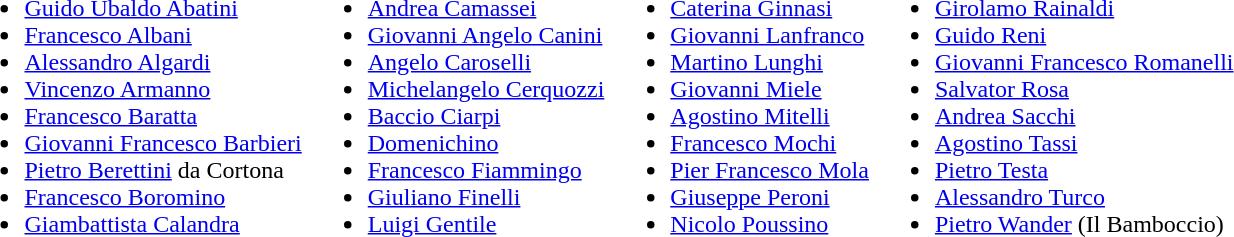<table>
<tr>
<td valign="top"><br><ul><li><a href='#'>Guido Ubaldo Abatini</a></li><li><a href='#'>Francesco Albani</a></li><li><a href='#'>Alessandro Algardi</a></li><li><a href='#'>Vincenzo Armanno</a></li><li><a href='#'>Francesco Baratta</a></li><li><a href='#'>Giovanni Francesco Barbieri</a></li><li><a href='#'>Pietro Berettini</a> da Cortona</li><li><a href='#'>Francesco Boromino</a></li><li><a href='#'>Giambattista Calandra</a></li></ul></td>
<td valign="top"><br><ul><li><a href='#'>Andrea Camassei</a></li><li><a href='#'>Giovanni Angelo Canini</a></li><li><a href='#'>Angelo Caroselli</a></li><li><a href='#'>Michelangelo Cerquozzi</a></li><li><a href='#'>Baccio Ciarpi</a></li><li><a href='#'>Domenichino</a></li><li><a href='#'>Francesco Fiammingo</a></li><li><a href='#'>Giuliano Finelli</a></li><li><a href='#'>Luigi Gentile</a></li></ul></td>
<td valign="top"><br><ul><li><a href='#'>Caterina Ginnasi</a></li><li><a href='#'>Giovanni Lanfranco</a></li><li><a href='#'>Martino Lunghi</a></li><li><a href='#'>Giovanni Miele</a></li><li><a href='#'>Agostino Mitelli</a></li><li><a href='#'>Francesco Mochi</a></li><li><a href='#'>Pier Francesco Mola</a></li><li><a href='#'>Giuseppe Peroni</a></li><li><a href='#'>Nicolo Poussino</a></li></ul></td>
<td valign="top"><br><ul><li><a href='#'>Girolamo Rainaldi</a></li><li><a href='#'>Guido Reni</a></li><li><a href='#'>Giovanni Francesco Romanelli</a></li><li><a href='#'>Salvator Rosa</a></li><li><a href='#'>Andrea Sacchi</a></li><li><a href='#'>Agostino Tassi</a></li><li><a href='#'>Pietro Testa</a></li><li><a href='#'>Alessandro Turco</a></li><li><a href='#'>Pietro Wander</a> (Il Bamboccio)</li></ul></td>
</tr>
</table>
